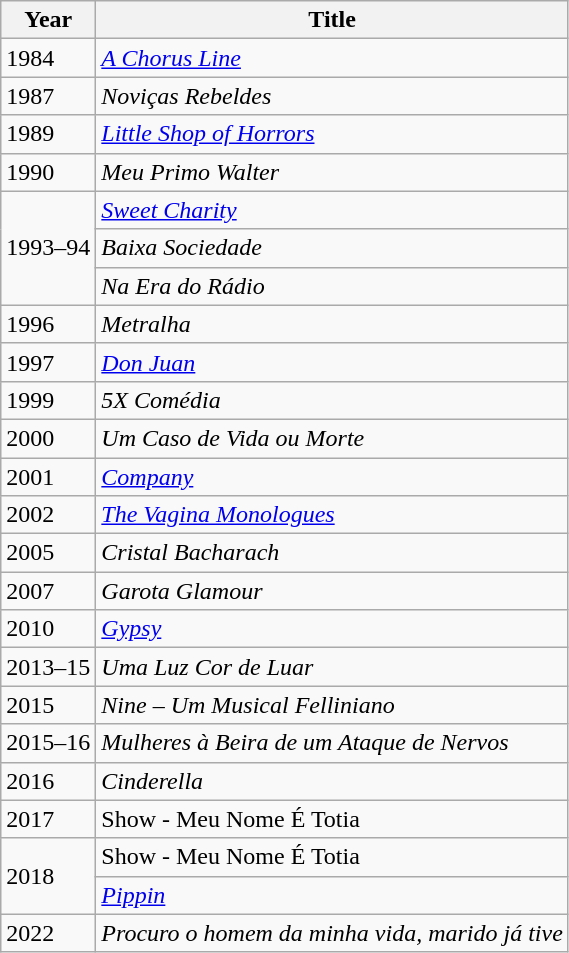<table class="wikitable">
<tr>
<th>Year</th>
<th>Title</th>
</tr>
<tr>
<td>1984</td>
<td><em><a href='#'>A Chorus Line</a></em></td>
</tr>
<tr>
<td>1987</td>
<td><em>Noviças Rebeldes</em></td>
</tr>
<tr>
<td>1989</td>
<td><em><a href='#'>Little Shop of Horrors</a></em></td>
</tr>
<tr>
<td>1990</td>
<td><em>Meu Primo Walter</em></td>
</tr>
<tr>
<td rowspan="3">1993–94</td>
<td><em><a href='#'>Sweet Charity</a></em></td>
</tr>
<tr>
<td><em>Baixa Sociedade</em></td>
</tr>
<tr>
<td><em>Na Era do Rádio</em></td>
</tr>
<tr>
<td>1996</td>
<td><em>Metralha</em></td>
</tr>
<tr>
<td>1997</td>
<td><em><a href='#'>Don Juan</a></em></td>
</tr>
<tr>
<td>1999</td>
<td><em>5X Comédia</em></td>
</tr>
<tr>
<td>2000</td>
<td><em>Um Caso de Vida ou Morte</em></td>
</tr>
<tr>
<td>2001</td>
<td><em><a href='#'>Company</a></em></td>
</tr>
<tr>
<td>2002</td>
<td><em><a href='#'>The Vagina Monologues</a></em></td>
</tr>
<tr>
<td>2005</td>
<td><em>Cristal Bacharach</em></td>
</tr>
<tr>
<td>2007</td>
<td><em>Garota Glamour</em></td>
</tr>
<tr>
<td>2010</td>
<td><em><a href='#'>Gypsy</a></em></td>
</tr>
<tr>
<td>2013–15</td>
<td><em>Uma Luz Cor de Luar</em></td>
</tr>
<tr>
<td>2015</td>
<td><em>Nine – Um Musical Felliniano</em></td>
</tr>
<tr>
<td>2015–16</td>
<td><em>Mulheres à Beira de um Ataque de Nervos</em></td>
</tr>
<tr>
<td>2016</td>
<td><em>Cinderella</em></td>
</tr>
<tr>
<td>2017</td>
<td>Show - Meu Nome É Totia</td>
</tr>
<tr>
<td rowspan="2">2018</td>
<td>Show - Meu Nome É Totia</td>
</tr>
<tr>
<td><em><a href='#'>Pippin</a></em></td>
</tr>
<tr>
<td>2022</td>
<td><em>Procuro o homem da minha vida, marido já tive</em></td>
</tr>
</table>
